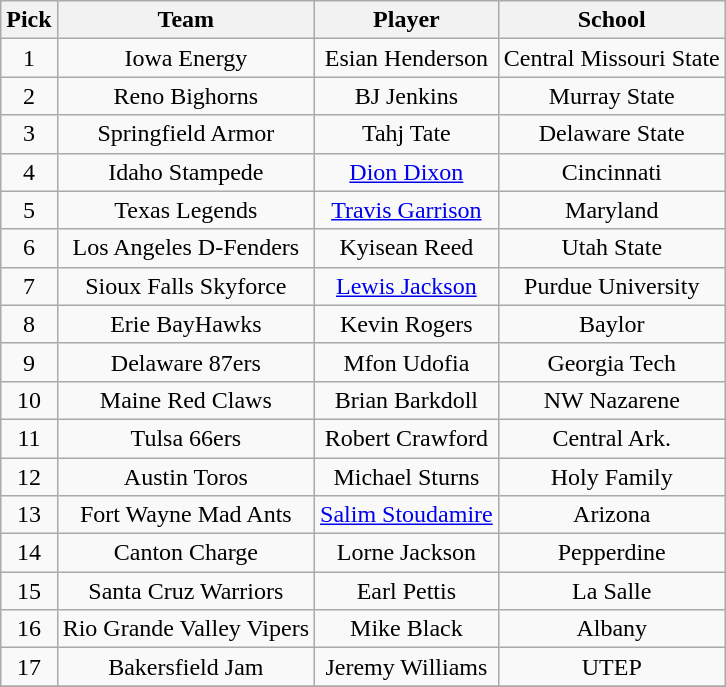<table class="wikitable" style="text-align:center">
<tr>
<th>Pick</th>
<th>Team</th>
<th>Player</th>
<th>School</th>
</tr>
<tr>
<td>1</td>
<td>Iowa Energy</td>
<td>Esian Henderson</td>
<td>Central Missouri State</td>
</tr>
<tr>
<td>2</td>
<td>Reno Bighorns</td>
<td>BJ Jenkins</td>
<td>Murray State</td>
</tr>
<tr>
<td>3</td>
<td>Springfield Armor</td>
<td>Tahj Tate</td>
<td>Delaware State</td>
</tr>
<tr>
<td>4</td>
<td>Idaho Stampede</td>
<td><a href='#'>Dion Dixon</a></td>
<td>Cincinnati</td>
</tr>
<tr>
<td>5</td>
<td>Texas Legends</td>
<td><a href='#'>Travis Garrison</a></td>
<td>Maryland</td>
</tr>
<tr>
<td>6</td>
<td>Los Angeles D-Fenders</td>
<td>Kyisean Reed</td>
<td>Utah State</td>
</tr>
<tr>
<td>7</td>
<td>Sioux Falls Skyforce</td>
<td><a href='#'>Lewis Jackson</a></td>
<td>Purdue University</td>
</tr>
<tr>
<td>8</td>
<td>Erie BayHawks</td>
<td>Kevin Rogers</td>
<td>Baylor</td>
</tr>
<tr>
<td>9</td>
<td>Delaware 87ers</td>
<td>Mfon Udofia</td>
<td>Georgia Tech</td>
</tr>
<tr>
<td>10</td>
<td>Maine Red Claws</td>
<td>Brian Barkdoll</td>
<td>NW Nazarene</td>
</tr>
<tr>
<td>11</td>
<td>Tulsa 66ers</td>
<td>Robert Crawford</td>
<td>Central Ark.</td>
</tr>
<tr>
<td>12</td>
<td>Austin Toros</td>
<td>Michael Sturns</td>
<td>Holy Family</td>
</tr>
<tr>
<td>13</td>
<td>Fort Wayne Mad Ants</td>
<td><a href='#'>Salim Stoudamire</a></td>
<td>Arizona</td>
</tr>
<tr>
<td>14</td>
<td>Canton Charge</td>
<td>Lorne Jackson</td>
<td>Pepperdine</td>
</tr>
<tr>
<td>15</td>
<td>Santa Cruz Warriors</td>
<td>Earl Pettis</td>
<td>La Salle</td>
</tr>
<tr>
<td>16</td>
<td>Rio Grande Valley Vipers</td>
<td>Mike Black</td>
<td>Albany</td>
</tr>
<tr>
<td>17</td>
<td>Bakersfield Jam</td>
<td>Jeremy Williams</td>
<td>UTEP</td>
</tr>
<tr>
</tr>
</table>
